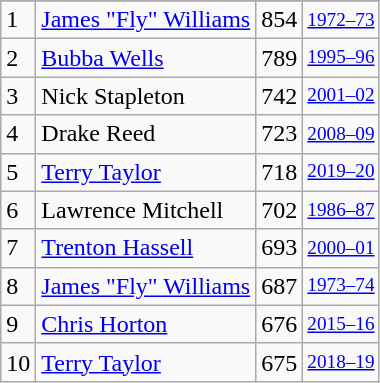<table class="wikitable">
<tr>
</tr>
<tr>
<td>1</td>
<td><a href='#'>James "Fly" Williams</a></td>
<td>854</td>
<td style="font-size:80%;"><a href='#'>1972–73</a></td>
</tr>
<tr>
<td>2</td>
<td><a href='#'>Bubba Wells</a></td>
<td>789</td>
<td style="font-size:80%;"><a href='#'>1995–96</a></td>
</tr>
<tr>
<td>3</td>
<td>Nick Stapleton</td>
<td>742</td>
<td style="font-size:80%;"><a href='#'>2001–02</a></td>
</tr>
<tr>
<td>4</td>
<td>Drake Reed</td>
<td>723</td>
<td style="font-size:80%;"><a href='#'>2008–09</a></td>
</tr>
<tr>
<td>5</td>
<td><a href='#'>Terry Taylor</a></td>
<td>718</td>
<td style="font-size:80%;"><a href='#'>2019–20</a></td>
</tr>
<tr>
<td>6</td>
<td>Lawrence Mitchell</td>
<td>702</td>
<td style="font-size:80%;"><a href='#'>1986–87</a></td>
</tr>
<tr>
<td>7</td>
<td><a href='#'>Trenton Hassell</a></td>
<td>693</td>
<td style="font-size:80%;"><a href='#'>2000–01</a></td>
</tr>
<tr>
<td>8</td>
<td><a href='#'>James "Fly" Williams</a></td>
<td>687</td>
<td style="font-size:80%;"><a href='#'>1973–74</a></td>
</tr>
<tr>
<td>9</td>
<td><a href='#'>Chris Horton</a></td>
<td>676</td>
<td style="font-size:80%;"><a href='#'>2015–16</a></td>
</tr>
<tr>
<td>10</td>
<td><a href='#'>Terry Taylor</a></td>
<td>675</td>
<td style="font-size:80%;"><a href='#'>2018–19</a></td>
</tr>
</table>
